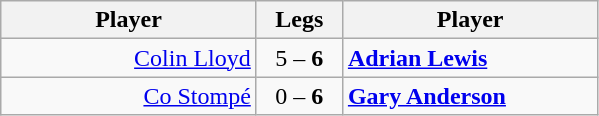<table class=wikitable style="text-align:center">
<tr>
<th width=163>Player</th>
<th width=50>Legs</th>
<th width=163>Player</th>
</tr>
<tr align=left>
<td align=right><a href='#'>Colin Lloyd</a> </td>
<td align=center>5 – <strong>6</strong></td>
<td> <strong><a href='#'>Adrian Lewis</a></strong></td>
</tr>
<tr align=left>
<td align=right><a href='#'>Co Stompé</a> </td>
<td align=center>0 – <strong>6</strong></td>
<td> <strong><a href='#'>Gary Anderson</a></strong></td>
</tr>
</table>
